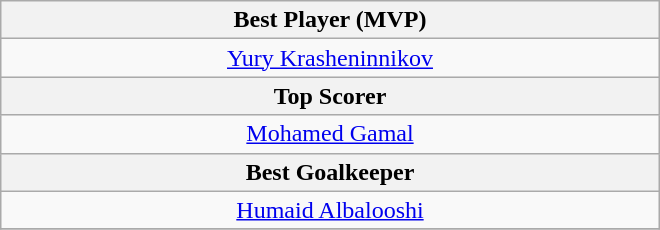<table class="wikitable" style="margin:auto">
<tr>
<th width=33% colspan="4">Best Player (MVP)</th>
</tr>
<tr>
<td align="center" colspan="4"> <a href='#'>Yury Krasheninnikov</a></td>
</tr>
<tr>
<th colspan="4">Top Scorer</th>
</tr>
<tr>
<td align="center" colspan="4"> <a href='#'>Mohamed Gamal</a></td>
</tr>
<tr>
<th colspan="4">Best Goalkeeper</th>
</tr>
<tr>
<td colspan="4" align="center"> <a href='#'>Humaid Albalooshi</a></td>
</tr>
<tr>
</tr>
</table>
